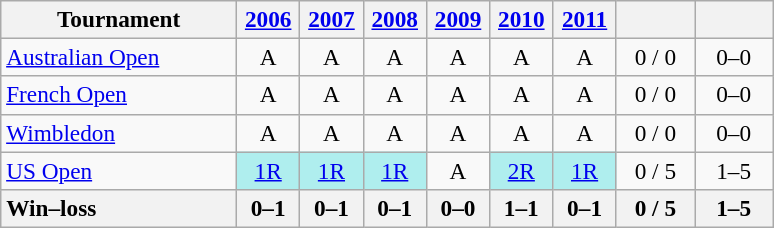<table class="wikitable" style="text-align:center; font-size:97%">
<tr>
<th width="150">Tournament</th>
<th width="35"><a href='#'>2006</a></th>
<th width="35"><a href='#'>2007</a></th>
<th width="35"><a href='#'>2008</a></th>
<th width="35"><a href='#'>2009</a></th>
<th width="35"><a href='#'>2010</a></th>
<th width="35"><a href='#'>2011</a></th>
<th width="45"></th>
<th width="45"></th>
</tr>
<tr>
<td align="left"><a href='#'>Australian Open</a></td>
<td>A</td>
<td>A</td>
<td>A</td>
<td>A</td>
<td>A</td>
<td>A</td>
<td>0 / 0</td>
<td>0–0</td>
</tr>
<tr>
<td align="left"><a href='#'>French Open</a></td>
<td>A</td>
<td>A</td>
<td>A</td>
<td>A</td>
<td>A</td>
<td>A</td>
<td>0 / 0</td>
<td>0–0</td>
</tr>
<tr>
<td align="left"><a href='#'>Wimbledon</a></td>
<td>A</td>
<td>A</td>
<td>A</td>
<td>A</td>
<td>A</td>
<td>A</td>
<td>0 / 0</td>
<td>0–0</td>
</tr>
<tr>
<td align="left"><a href='#'>US Open</a></td>
<td bgcolor="afeeee"><a href='#'>1R</a></td>
<td bgcolor="afeeee"><a href='#'>1R</a></td>
<td bgcolor="afeeee"><a href='#'>1R</a></td>
<td>A</td>
<td bgcolor="afeeee"><a href='#'>2R</a></td>
<td bgcolor="afeeee"><a href='#'>1R</a></td>
<td>0 / 5</td>
<td>1–5</td>
</tr>
<tr>
<th style="text-align:left">Win–loss</th>
<th>0–1</th>
<th>0–1</th>
<th>0–1</th>
<th>0–0</th>
<th>1–1</th>
<th>0–1</th>
<th>0 / 5</th>
<th>1–5</th>
</tr>
</table>
